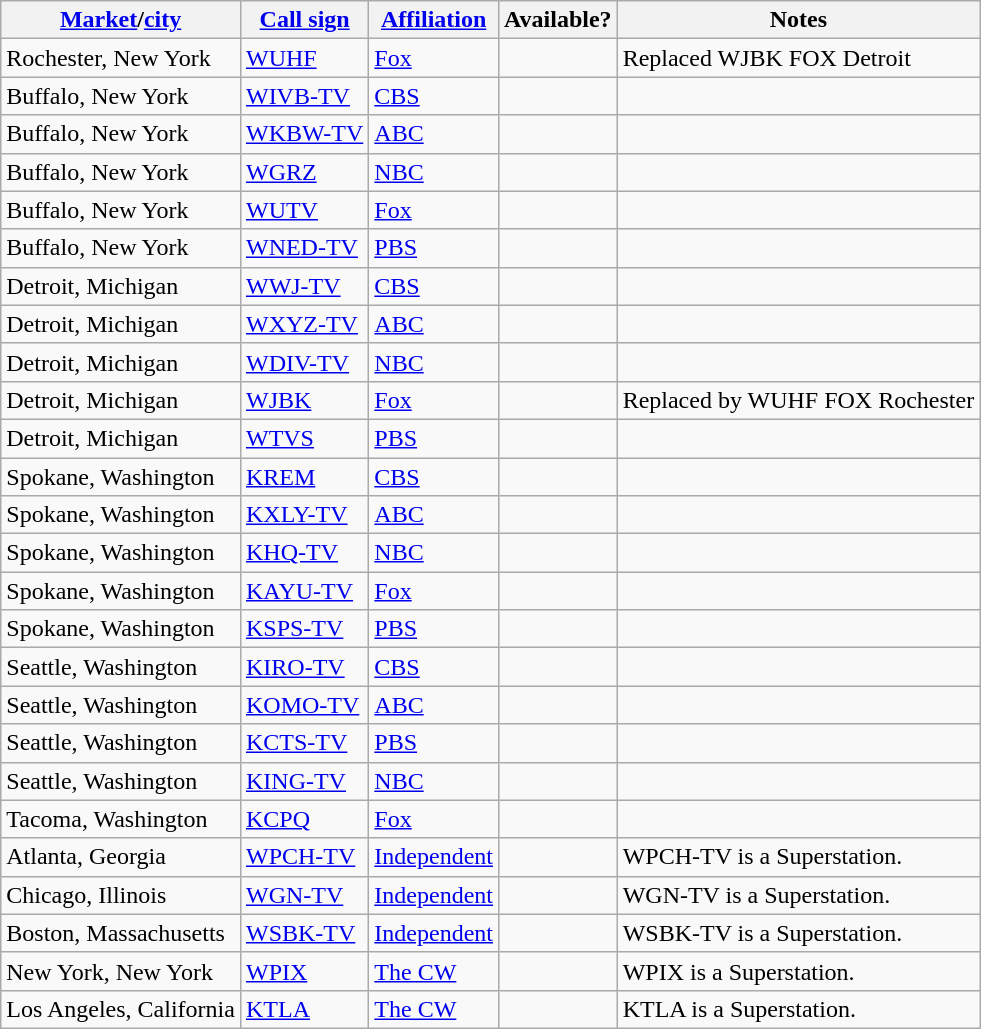<table class="wikitable sortable">
<tr>
<th><a href='#'>Market</a>/<a href='#'>city</a></th>
<th><a href='#'>Call sign</a></th>
<th><a href='#'>Affiliation</a></th>
<th>Available?</th>
<th>Notes</th>
</tr>
<tr>
<td>Rochester, New York</td>
<td><a href='#'>WUHF</a></td>
<td><a href='#'>Fox</a></td>
<td></td>
<td>Replaced WJBK FOX Detroit</td>
</tr>
<tr>
<td>Buffalo, New York</td>
<td><a href='#'>WIVB-TV</a></td>
<td><a href='#'>CBS</a></td>
<td></td>
<td></td>
</tr>
<tr>
<td>Buffalo, New York</td>
<td><a href='#'>WKBW-TV</a></td>
<td><a href='#'>ABC</a></td>
<td></td>
<td></td>
</tr>
<tr>
<td>Buffalo, New York</td>
<td><a href='#'>WGRZ</a></td>
<td><a href='#'>NBC</a></td>
<td></td>
<td></td>
</tr>
<tr>
<td>Buffalo, New York</td>
<td><a href='#'>WUTV</a></td>
<td><a href='#'>Fox</a></td>
<td></td>
<td></td>
</tr>
<tr>
<td>Buffalo, New York</td>
<td><a href='#'>WNED-TV</a></td>
<td><a href='#'>PBS</a></td>
<td></td>
<td></td>
</tr>
<tr>
<td>Detroit, Michigan</td>
<td><a href='#'>WWJ-TV</a></td>
<td><a href='#'>CBS</a></td>
<td></td>
<td></td>
</tr>
<tr>
<td>Detroit, Michigan</td>
<td><a href='#'>WXYZ-TV</a></td>
<td><a href='#'>ABC</a></td>
<td></td>
<td></td>
</tr>
<tr>
<td>Detroit, Michigan</td>
<td><a href='#'>WDIV-TV</a></td>
<td><a href='#'>NBC</a></td>
<td></td>
<td></td>
</tr>
<tr>
<td>Detroit, Michigan</td>
<td><a href='#'>WJBK</a></td>
<td><a href='#'>Fox</a></td>
<td></td>
<td>Replaced by WUHF FOX Rochester</td>
</tr>
<tr>
<td>Detroit, Michigan</td>
<td><a href='#'>WTVS</a></td>
<td><a href='#'>PBS</a></td>
<td></td>
<td></td>
</tr>
<tr>
<td>Spokane, Washington</td>
<td><a href='#'>KREM</a></td>
<td><a href='#'>CBS</a></td>
<td></td>
<td></td>
</tr>
<tr>
<td>Spokane, Washington</td>
<td><a href='#'>KXLY-TV</a></td>
<td><a href='#'>ABC</a></td>
<td></td>
<td></td>
</tr>
<tr>
<td>Spokane, Washington</td>
<td><a href='#'>KHQ-TV</a></td>
<td><a href='#'>NBC</a></td>
<td></td>
<td></td>
</tr>
<tr>
<td>Spokane, Washington</td>
<td><a href='#'>KAYU-TV</a></td>
<td><a href='#'>Fox</a></td>
<td></td>
<td></td>
</tr>
<tr>
<td>Spokane, Washington</td>
<td><a href='#'>KSPS-TV</a></td>
<td><a href='#'>PBS</a></td>
<td></td>
<td></td>
</tr>
<tr>
<td>Seattle, Washington</td>
<td><a href='#'>KIRO-TV</a></td>
<td><a href='#'>CBS</a></td>
<td></td>
<td></td>
</tr>
<tr>
<td>Seattle, Washington</td>
<td><a href='#'>KOMO-TV</a></td>
<td><a href='#'>ABC</a></td>
<td></td>
<td></td>
</tr>
<tr>
<td>Seattle, Washington</td>
<td><a href='#'>KCTS-TV</a></td>
<td><a href='#'>PBS</a></td>
<td></td>
<td></td>
</tr>
<tr>
<td>Seattle, Washington</td>
<td><a href='#'>KING-TV</a></td>
<td><a href='#'>NBC</a></td>
<td></td>
<td></td>
</tr>
<tr>
<td>Tacoma, Washington</td>
<td><a href='#'>KCPQ</a></td>
<td><a href='#'>Fox</a></td>
<td></td>
<td></td>
</tr>
<tr>
<td>Atlanta, Georgia</td>
<td><a href='#'>WPCH-TV</a></td>
<td><a href='#'>Independent</a></td>
<td></td>
<td>WPCH-TV is a Superstation.</td>
</tr>
<tr>
<td>Chicago, Illinois</td>
<td><a href='#'>WGN-TV</a></td>
<td><a href='#'>Independent</a></td>
<td></td>
<td>WGN-TV is a Superstation.</td>
</tr>
<tr>
<td>Boston, Massachusetts</td>
<td><a href='#'>WSBK-TV</a></td>
<td><a href='#'>Independent</a></td>
<td></td>
<td>WSBK-TV is a Superstation.</td>
</tr>
<tr>
<td>New York, New York</td>
<td><a href='#'>WPIX</a></td>
<td><a href='#'>The CW</a></td>
<td></td>
<td>WPIX is a Superstation.</td>
</tr>
<tr>
<td>Los Angeles, California</td>
<td><a href='#'>KTLA</a></td>
<td><a href='#'>The CW</a></td>
<td></td>
<td>KTLA is a Superstation.</td>
</tr>
</table>
